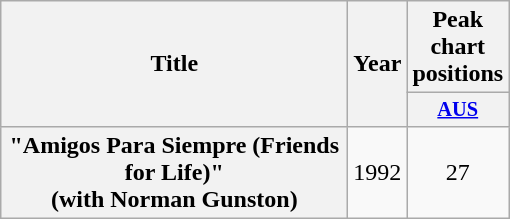<table class="wikitable plainrowheaders" style="text-align:center;">
<tr>
<th scope="col" rowspan="2" style="width:14em;">Title</th>
<th scope="col" rowspan="2" style="width:1em;">Year</th>
<th scope="col" colspan=1">Peak chart positions</th>
</tr>
<tr>
<th scope="col" style="width:3em;font-size:85%;"><a href='#'>AUS</a><br></th>
</tr>
<tr>
<th scope="row">"Amigos Para Siempre (Friends for Life)" <br> (with Norman Gunston)</th>
<td>1992</td>
<td>27</td>
</tr>
</table>
